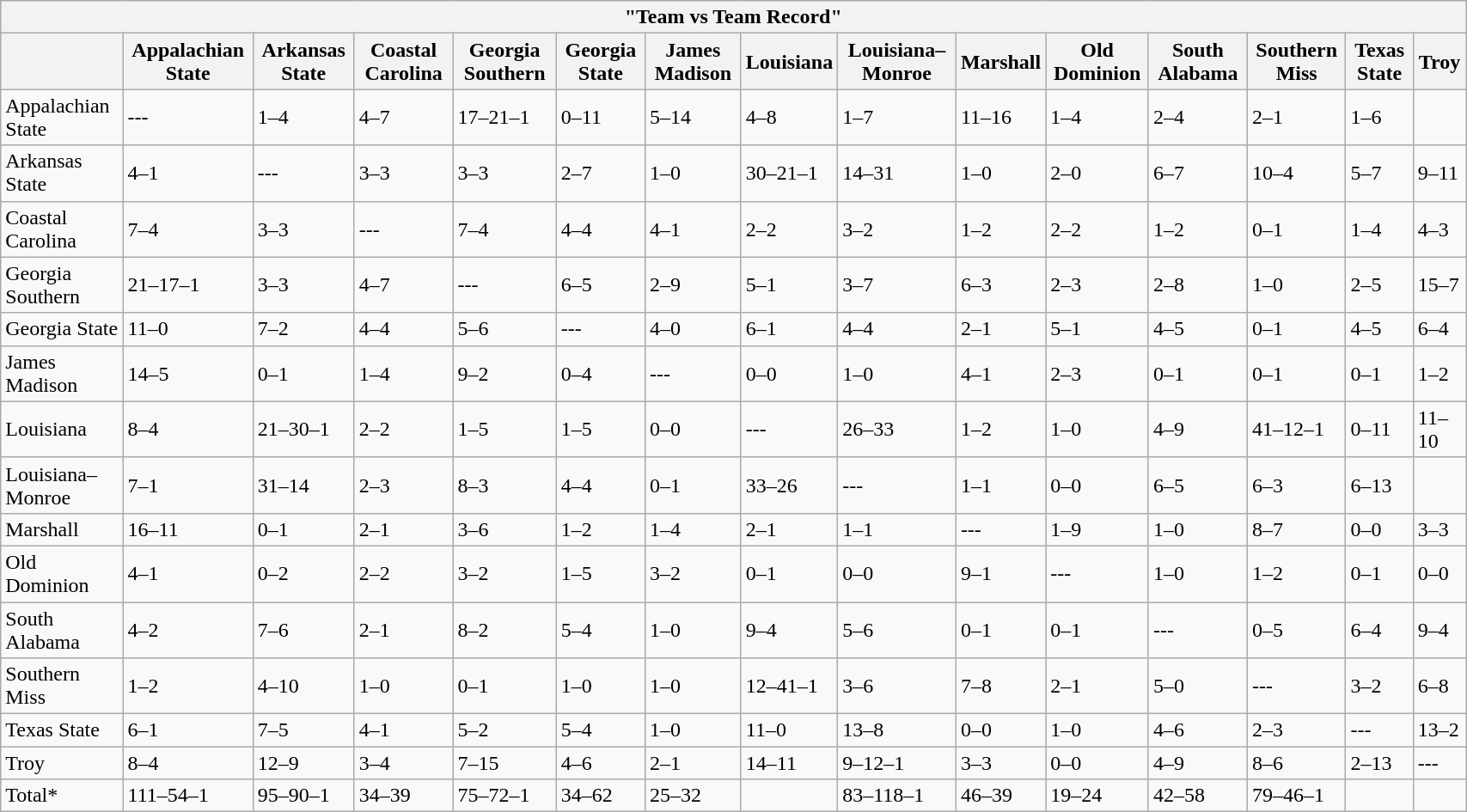<table class="wikitable" style="width:90%">
<tr>
<th colspan="16” style="color: #FFC61E; background-color: #AF1E2D;">"Team vs Team Record"</th>
</tr>
<tr>
<th></th>
<th>Appalachian State</th>
<th>Arkansas State</th>
<th>Coastal Carolina</th>
<th>Georgia Southern</th>
<th>Georgia State</th>
<th>James Madison</th>
<th>Louisiana</th>
<th>Louisiana–Monroe</th>
<th>Marshall</th>
<th>Old Dominion</th>
<th>South Alabama</th>
<th>Southern Miss</th>
<th>Texas State</th>
<th>Troy</th>
</tr>
<tr>
<td>Appalachian State</td>
<td>---</td>
<td>1–4</td>
<td>4–7</td>
<td>17–21–1</td>
<td>0–11</td>
<td>5–14</td>
<td>4–8</td>
<td>1–7</td>
<td>11–16</td>
<td>1–4</td>
<td>2–4</td>
<td>2–1</td>
<td>1–6</td>
<td></td>
</tr>
<tr>
<td>Arkansas State</td>
<td>4–1</td>
<td>---</td>
<td>3–3</td>
<td>3–3</td>
<td>2–7</td>
<td>1–0</td>
<td>30–21–1</td>
<td>14–31</td>
<td>1–0</td>
<td>2–0</td>
<td>6–7</td>
<td>10–4</td>
<td>5–7</td>
<td>9–11</td>
</tr>
<tr>
<td>Coastal Carolina</td>
<td>7–4</td>
<td>3–3</td>
<td>---</td>
<td>7–4</td>
<td>4–4</td>
<td>4–1</td>
<td>2–2</td>
<td>3–2</td>
<td>1–2</td>
<td>2–2</td>
<td>1–2</td>
<td>0–1</td>
<td>1–4</td>
<td>4–3</td>
</tr>
<tr>
<td>Georgia Southern</td>
<td>21–17–1</td>
<td>3–3</td>
<td>4–7</td>
<td>---</td>
<td>6–5</td>
<td>2–9</td>
<td>5–1</td>
<td>3–7</td>
<td>6–3</td>
<td>2–3</td>
<td>2–8</td>
<td>1–0</td>
<td>2–5</td>
<td>15–7</td>
</tr>
<tr>
<td>Georgia State</td>
<td>11–0</td>
<td>7–2</td>
<td>4–4</td>
<td>5–6</td>
<td>---</td>
<td>4–0</td>
<td>6–1</td>
<td>4–4</td>
<td>2–1</td>
<td>5–1</td>
<td>4–5</td>
<td>0–1</td>
<td>4–5</td>
<td>6–4</td>
</tr>
<tr>
<td>James Madison</td>
<td>14–5</td>
<td>0–1</td>
<td>1–4</td>
<td>9–2</td>
<td>0–4</td>
<td>---</td>
<td>0–0</td>
<td>1–0</td>
<td>4–1</td>
<td>2–3</td>
<td>0–1</td>
<td>0–1</td>
<td>0–1</td>
<td>1–2</td>
</tr>
<tr>
<td>Louisiana</td>
<td>8–4</td>
<td>21–30–1</td>
<td>2–2</td>
<td>1–5</td>
<td>1–5</td>
<td>0–0</td>
<td>---</td>
<td>26–33</td>
<td>1–2</td>
<td>1–0</td>
<td>4–9</td>
<td>41–12–1</td>
<td>0–11</td>
<td>11–10</td>
</tr>
<tr>
<td>Louisiana–Monroe</td>
<td>7–1</td>
<td>31–14</td>
<td>2–3</td>
<td>8–3</td>
<td>4–4</td>
<td>0–1</td>
<td>33–26</td>
<td>---</td>
<td>1–1</td>
<td>0–0</td>
<td>6–5</td>
<td>6–3</td>
<td>6–13</td>
<td></td>
</tr>
<tr>
<td>Marshall</td>
<td>16–11</td>
<td>0–1</td>
<td>2–1</td>
<td>3–6</td>
<td>1–2</td>
<td>1–4</td>
<td>2–1</td>
<td>1–1</td>
<td>---</td>
<td>1–9</td>
<td>1–0</td>
<td>8–7</td>
<td>0–0</td>
<td>3–3</td>
</tr>
<tr>
<td>Old Dominion</td>
<td>4–1</td>
<td>0–2</td>
<td>2–2</td>
<td>3–2</td>
<td>1–5</td>
<td>3–2</td>
<td>0–1</td>
<td>0–0</td>
<td>9–1</td>
<td>---</td>
<td>1–0</td>
<td>1–2</td>
<td>0–1</td>
<td>0–0</td>
</tr>
<tr>
<td>South Alabama</td>
<td>4–2</td>
<td>7–6</td>
<td>2–1</td>
<td>8–2</td>
<td>5–4</td>
<td>1–0</td>
<td>9–4</td>
<td>5–6</td>
<td>0–1</td>
<td>0–1</td>
<td>---</td>
<td>0–5</td>
<td>6–4</td>
<td>9–4</td>
</tr>
<tr>
<td>Southern Miss</td>
<td>1–2</td>
<td>4–10</td>
<td>1–0</td>
<td>0–1</td>
<td>1–0</td>
<td>1–0</td>
<td>12–41–1</td>
<td>3–6</td>
<td>7–8</td>
<td>2–1</td>
<td>5–0</td>
<td>---</td>
<td>3–2</td>
<td>6–8</td>
</tr>
<tr>
<td>Texas State</td>
<td>6–1</td>
<td>7–5</td>
<td>4–1</td>
<td>5–2</td>
<td>5–4</td>
<td>1–0</td>
<td>11–0</td>
<td>13–8</td>
<td>0–0</td>
<td>1–0</td>
<td>4–6</td>
<td>2–3</td>
<td>---</td>
<td>13–2</td>
</tr>
<tr>
<td>Troy</td>
<td>8–4</td>
<td>12–9</td>
<td>3–4</td>
<td>7–15</td>
<td>4–6</td>
<td>2–1</td>
<td>14–11</td>
<td>9–12–1</td>
<td>3–3</td>
<td>0–0</td>
<td>4–9</td>
<td>8–6</td>
<td>2–13</td>
<td>---</td>
</tr>
<tr>
<td>Total*</td>
<td>111–54–1</td>
<td>95–90–1</td>
<td>34–39</td>
<td>75–72–1</td>
<td>34–62</td>
<td>25–32</td>
<td></td>
<td>83–118–1</td>
<td>46–39</td>
<td>19–24</td>
<td>42–58</td>
<td>79–46–1</td>
<td></td>
<td></td>
</tr>
</table>
